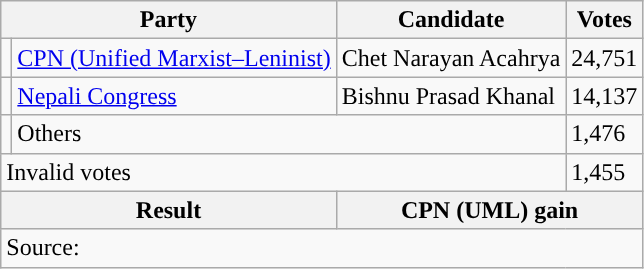<table class="wikitable">
<tr>
<th colspan="2">Party</th>
<th>Candidate</th>
<th>Votes</th>
</tr>
<tr>
<td style="background-color:"></td>
<td><a href='#'>CPN (Unified Marxist–Leninist)</a></td>
<td>Chet Narayan Acahrya</td>
<td>24,751</td>
</tr>
<tr>
<td style="background-color:"></td>
<td><a href='#'>Nepali Congress</a></td>
<td>Bishnu Prasad Khanal</td>
<td>14,137</td>
</tr>
<tr>
<td></td>
<td colspan="2">Others</td>
<td>1,476</td>
</tr>
<tr>
<td colspan="3">Invalid votes</td>
<td>1,455</td>
</tr>
<tr>
<th colspan="2">Result</th>
<th colspan="2">CPN (UML) gain</th>
</tr>
<tr>
<td colspan="4">Source: </td>
</tr>
</table>
